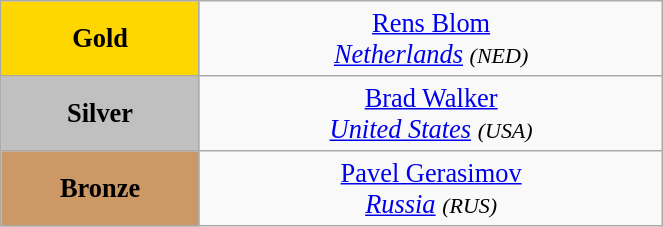<table class="wikitable" style=" text-align:center; font-size:110%;" width="35%">
<tr>
<td bgcolor="gold"><strong>Gold</strong></td>
<td> <a href='#'>Rens Blom</a><br><em><a href='#'>Netherlands</a> <small>(NED)</small></em></td>
</tr>
<tr>
<td bgcolor="silver"><strong>Silver</strong></td>
<td> <a href='#'>Brad Walker</a><br><em><a href='#'>United States</a> <small>(USA)</small></em></td>
</tr>
<tr>
<td bgcolor="CC9966"><strong>Bronze</strong></td>
<td> <a href='#'>Pavel Gerasimov</a><br><em><a href='#'>Russia</a> <small>(RUS)</small></em></td>
</tr>
</table>
